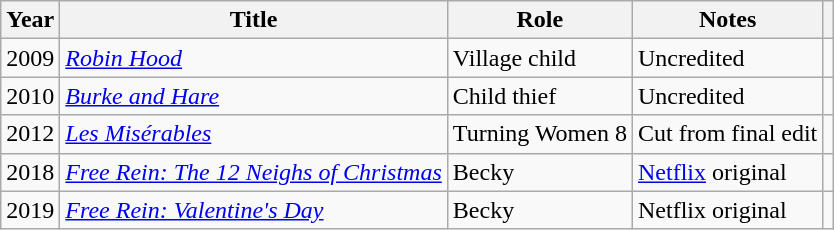<table class="wikitable">
<tr>
<th>Year</th>
<th>Title</th>
<th>Role</th>
<th>Notes</th>
<th></th>
</tr>
<tr>
<td>2009</td>
<td><em><a href='#'>Robin Hood</a></em></td>
<td>Village child</td>
<td>Uncredited</td>
<td></td>
</tr>
<tr>
<td>2010</td>
<td><em><a href='#'>Burke and Hare</a></em></td>
<td>Child thief</td>
<td>Uncredited</td>
<td></td>
</tr>
<tr>
<td>2012</td>
<td><em><a href='#'>Les Misérables</a></em></td>
<td>Turning Women 8</td>
<td>Cut from final edit</td>
<td></td>
</tr>
<tr>
<td>2018</td>
<td><em><a href='#'>Free Rein: The 12 Neighs of Christmas</a></em></td>
<td>Becky</td>
<td><a href='#'>Netflix</a> original</td>
<td></td>
</tr>
<tr>
<td>2019</td>
<td><em><a href='#'>Free Rein: Valentine's Day</a></em></td>
<td>Becky</td>
<td>Netflix original</td>
<td> </td>
</tr>
</table>
